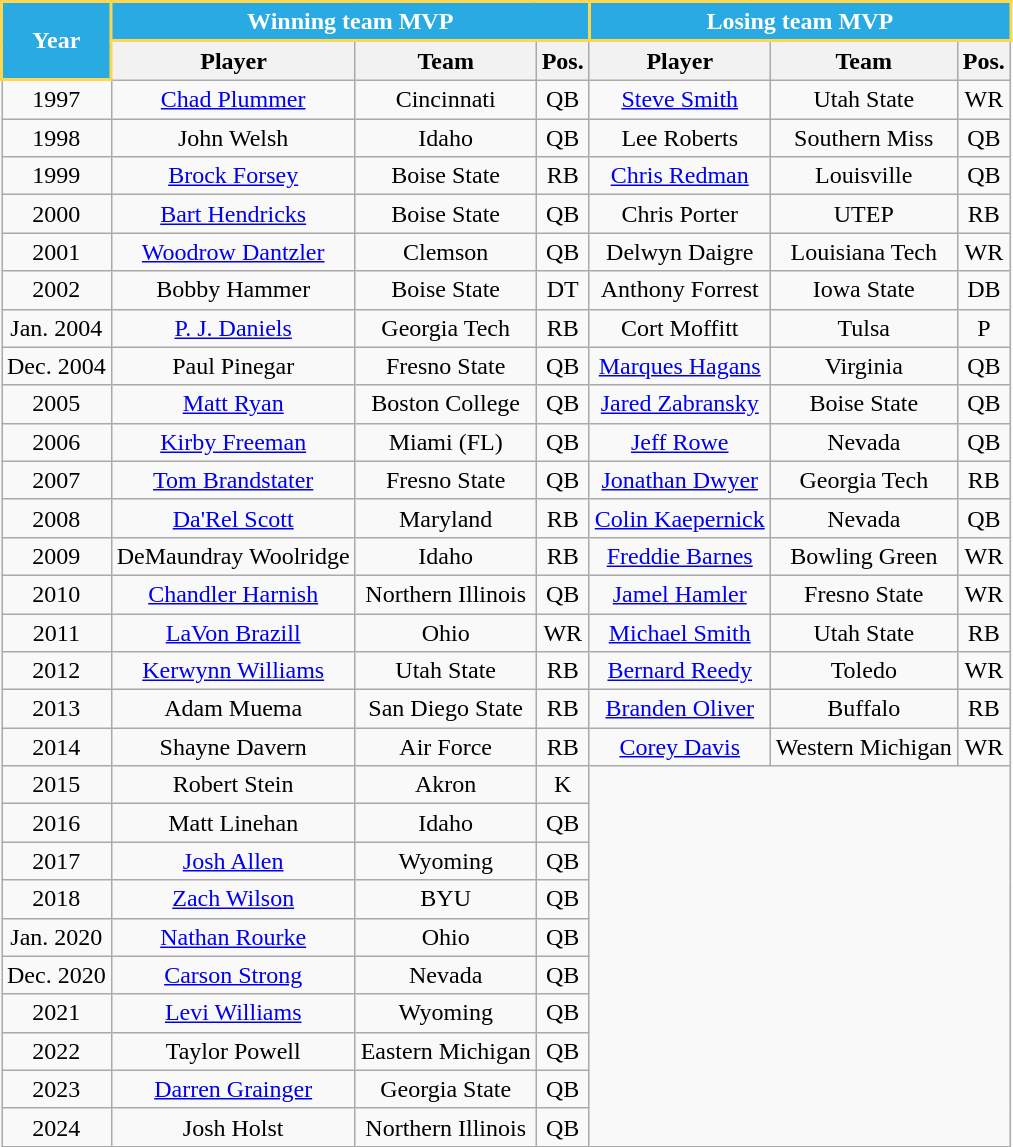<table class="wikitable" style="text-align:center">
<tr>
<th style="background:#29AAE3; color:#FFFFFF; border: 2px solid #FED74E;" rowspan=2>Year</th>
<th style="background:#29AAE3; color:#FFFFFF; border: 2px solid #FED74E;" colspan=3>Winning team MVP</th>
<th style="background:#29AAE3; color:#FFFFFF; border: 2px solid #FED74E;" colspan=3>Losing team MVP</th>
</tr>
<tr>
<th>Player</th>
<th>Team</th>
<th>Pos.</th>
<th>Player</th>
<th>Team</th>
<th>Pos.</th>
</tr>
<tr>
<td>1997</td>
<td><a href='#'>Chad Plummer</a></td>
<td>Cincinnati</td>
<td>QB</td>
<td><a href='#'>Steve Smith</a></td>
<td>Utah State</td>
<td>WR</td>
</tr>
<tr>
<td>1998</td>
<td>John Welsh</td>
<td>Idaho</td>
<td>QB</td>
<td>Lee Roberts</td>
<td>Southern Miss</td>
<td>QB</td>
</tr>
<tr>
<td>1999</td>
<td><a href='#'>Brock Forsey</a></td>
<td>Boise State</td>
<td>RB</td>
<td><a href='#'>Chris Redman</a></td>
<td>Louisville</td>
<td>QB</td>
</tr>
<tr>
<td>2000</td>
<td><a href='#'>Bart Hendricks</a></td>
<td>Boise State</td>
<td>QB</td>
<td>Chris Porter</td>
<td>UTEP</td>
<td>RB</td>
</tr>
<tr>
<td>2001</td>
<td><a href='#'>Woodrow Dantzler</a></td>
<td>Clemson</td>
<td>QB</td>
<td>Delwyn Daigre</td>
<td>Louisiana Tech</td>
<td>WR</td>
</tr>
<tr>
<td>2002</td>
<td>Bobby Hammer</td>
<td>Boise State</td>
<td>DT</td>
<td>Anthony Forrest</td>
<td>Iowa State</td>
<td>DB</td>
</tr>
<tr>
<td>Jan. 2004</td>
<td><a href='#'>P. J. Daniels</a></td>
<td>Georgia Tech</td>
<td>RB</td>
<td>Cort Moffitt</td>
<td>Tulsa</td>
<td>P</td>
</tr>
<tr>
<td>Dec. 2004</td>
<td>Paul Pinegar</td>
<td>Fresno State</td>
<td>QB</td>
<td><a href='#'>Marques Hagans</a></td>
<td>Virginia</td>
<td>QB</td>
</tr>
<tr>
<td>2005</td>
<td><a href='#'>Matt Ryan</a></td>
<td>Boston College</td>
<td>QB</td>
<td><a href='#'>Jared Zabransky</a></td>
<td>Boise State</td>
<td>QB</td>
</tr>
<tr>
<td>2006</td>
<td><a href='#'>Kirby Freeman</a></td>
<td>Miami (FL)</td>
<td>QB</td>
<td><a href='#'>Jeff Rowe</a></td>
<td>Nevada</td>
<td>QB</td>
</tr>
<tr>
<td>2007</td>
<td><a href='#'>Tom Brandstater</a></td>
<td>Fresno State</td>
<td>QB</td>
<td><a href='#'>Jonathan Dwyer</a></td>
<td>Georgia Tech</td>
<td>RB</td>
</tr>
<tr>
<td>2008</td>
<td><a href='#'>Da'Rel Scott</a></td>
<td>Maryland</td>
<td>RB</td>
<td><a href='#'>Colin Kaepernick</a></td>
<td>Nevada</td>
<td>QB</td>
</tr>
<tr>
<td>2009</td>
<td>DeMaundray Woolridge</td>
<td>Idaho</td>
<td>RB</td>
<td><a href='#'>Freddie Barnes</a></td>
<td>Bowling Green</td>
<td>WR</td>
</tr>
<tr>
<td>2010</td>
<td><a href='#'>Chandler Harnish</a></td>
<td>Northern Illinois</td>
<td>QB</td>
<td><a href='#'>Jamel Hamler</a></td>
<td>Fresno State</td>
<td>WR</td>
</tr>
<tr>
<td>2011</td>
<td><a href='#'>LaVon Brazill</a></td>
<td>Ohio</td>
<td>WR</td>
<td><a href='#'>Michael Smith</a></td>
<td>Utah State</td>
<td>RB</td>
</tr>
<tr>
<td>2012</td>
<td><a href='#'>Kerwynn Williams</a></td>
<td>Utah State</td>
<td>RB</td>
<td><a href='#'>Bernard Reedy</a></td>
<td>Toledo</td>
<td>WR</td>
</tr>
<tr>
<td>2013</td>
<td>Adam Muema</td>
<td>San Diego State</td>
<td>RB</td>
<td><a href='#'>Branden Oliver</a></td>
<td>Buffalo</td>
<td>RB</td>
</tr>
<tr>
<td>2014</td>
<td>Shayne Davern</td>
<td>Air Force</td>
<td>RB</td>
<td><a href='#'>Corey Davis</a></td>
<td>Western Michigan</td>
<td>WR</td>
</tr>
<tr>
<td>2015</td>
<td>Robert Stein</td>
<td>Akron</td>
<td>K</td>
</tr>
<tr>
<td>2016</td>
<td>Matt Linehan</td>
<td>Idaho</td>
<td>QB</td>
</tr>
<tr>
<td>2017</td>
<td><a href='#'>Josh Allen</a></td>
<td>Wyoming</td>
<td>QB</td>
</tr>
<tr>
<td>2018</td>
<td><a href='#'>Zach Wilson</a></td>
<td>BYU</td>
<td>QB</td>
</tr>
<tr>
<td>Jan. 2020</td>
<td><a href='#'>Nathan Rourke</a></td>
<td>Ohio</td>
<td>QB</td>
</tr>
<tr>
<td>Dec. 2020</td>
<td><a href='#'>Carson Strong</a></td>
<td>Nevada</td>
<td>QB</td>
</tr>
<tr>
<td>2021</td>
<td><a href='#'>Levi Williams</a></td>
<td>Wyoming</td>
<td>QB</td>
</tr>
<tr>
<td>2022</td>
<td>Taylor Powell</td>
<td>Eastern Michigan</td>
<td>QB</td>
</tr>
<tr>
<td>2023</td>
<td><a href='#'>Darren Grainger</a></td>
<td>Georgia State</td>
<td>QB</td>
</tr>
<tr>
<td>2024</td>
<td>Josh Holst</td>
<td>Northern Illinois</td>
<td>QB</td>
</tr>
</table>
